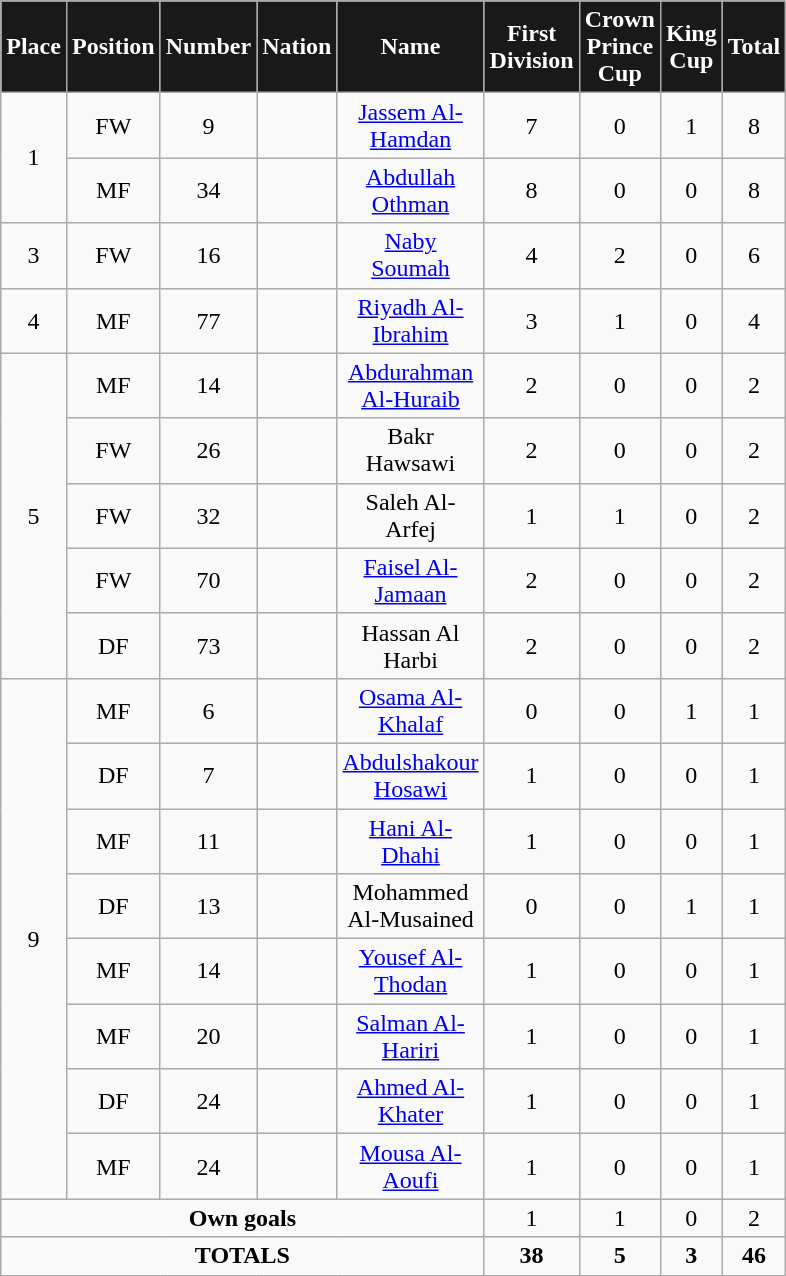<table class="wikitable"  style="text-align:center; font-size:100%; ">
<tr>
<th style="background:#191919; color:white; width:0px;">Place</th>
<th style="background:#191919; color:white; width:0px;">Position</th>
<th style="background:#191919; color:white; width:0px;">Number</th>
<th style="background:#191919; color:white; width:0px;">Nation</th>
<th style="background:#191919; color:white; width:0px;">Name</th>
<th style="background:#191919; color:white; width:00px;">First Division</th>
<th style="background:#191919; color:white; width:0px;">Crown Prince Cup</th>
<th style="background:#191919; color:white; width:0px;">King Cup</th>
<th style="background:#191919; color:white; width:0px;"><strong>Total</strong></th>
</tr>
<tr>
<td rowspan="2">1</td>
<td>FW</td>
<td>9</td>
<td></td>
<td><a href='#'>Jassem Al-Hamdan</a></td>
<td>7</td>
<td>0</td>
<td>1</td>
<td>8</td>
</tr>
<tr>
<td>MF</td>
<td>34</td>
<td></td>
<td><a href='#'>Abdullah Othman</a></td>
<td>8</td>
<td>0</td>
<td>0</td>
<td>8</td>
</tr>
<tr>
<td>3</td>
<td>FW</td>
<td>16</td>
<td></td>
<td><a href='#'>Naby Soumah</a></td>
<td>4</td>
<td>2</td>
<td>0</td>
<td>6</td>
</tr>
<tr>
<td>4</td>
<td>MF</td>
<td>77</td>
<td></td>
<td><a href='#'>Riyadh Al-Ibrahim</a></td>
<td>3</td>
<td>1</td>
<td>0</td>
<td>4</td>
</tr>
<tr>
<td rowspan="5">5</td>
<td>MF</td>
<td>14</td>
<td></td>
<td><a href='#'>Abdurahman Al-Huraib</a></td>
<td>2</td>
<td>0</td>
<td>0</td>
<td>2</td>
</tr>
<tr>
<td>FW</td>
<td>26</td>
<td></td>
<td>Bakr Hawsawi</td>
<td>2</td>
<td>0</td>
<td>0</td>
<td>2</td>
</tr>
<tr>
<td>FW</td>
<td>32</td>
<td></td>
<td>Saleh Al-Arfej</td>
<td>1</td>
<td>1</td>
<td>0</td>
<td>2</td>
</tr>
<tr>
<td>FW</td>
<td>70</td>
<td></td>
<td><a href='#'>Faisel Al-Jamaan</a></td>
<td>2</td>
<td>0</td>
<td>0</td>
<td>2</td>
</tr>
<tr>
<td>DF</td>
<td>73</td>
<td></td>
<td>Hassan Al Harbi</td>
<td>2</td>
<td>0</td>
<td>0</td>
<td>2</td>
</tr>
<tr>
<td rowspan="8">9</td>
<td>MF</td>
<td>6</td>
<td></td>
<td><a href='#'>Osama Al-Khalaf</a></td>
<td>0</td>
<td>0</td>
<td>1</td>
<td>1</td>
</tr>
<tr>
<td>DF</td>
<td>7</td>
<td></td>
<td><a href='#'>Abdulshakour Hosawi</a></td>
<td>1</td>
<td>0</td>
<td>0</td>
<td>1</td>
</tr>
<tr>
<td>MF</td>
<td>11</td>
<td></td>
<td><a href='#'>Hani Al-Dhahi</a></td>
<td>1</td>
<td>0</td>
<td>0</td>
<td>1</td>
</tr>
<tr>
<td>DF</td>
<td>13</td>
<td></td>
<td>Mohammed Al-Musained</td>
<td>0</td>
<td>0</td>
<td>1</td>
<td>1</td>
</tr>
<tr>
<td>MF</td>
<td>14</td>
<td></td>
<td><a href='#'>Yousef Al-Thodan</a></td>
<td>1</td>
<td>0</td>
<td>0</td>
<td>1</td>
</tr>
<tr>
<td>MF</td>
<td>20</td>
<td></td>
<td><a href='#'>Salman Al-Hariri</a></td>
<td>1</td>
<td>0</td>
<td>0</td>
<td>1</td>
</tr>
<tr>
<td>DF</td>
<td>24</td>
<td></td>
<td><a href='#'>Ahmed Al-Khater</a></td>
<td>1</td>
<td>0</td>
<td>0</td>
<td>1</td>
</tr>
<tr>
<td>MF</td>
<td>24</td>
<td></td>
<td><a href='#'>Mousa Al-Aoufi</a></td>
<td>1</td>
<td>0</td>
<td>0</td>
<td>1</td>
</tr>
<tr>
<td colspan=5><strong>Own goals</strong></td>
<td>1</td>
<td>1</td>
<td>0</td>
<td>2</td>
</tr>
<tr>
<td colspan=5><strong>TOTALS</strong></td>
<td><strong>38</strong></td>
<td><strong>5</strong></td>
<td><strong>3</strong></td>
<td><strong>46</strong></td>
</tr>
</table>
